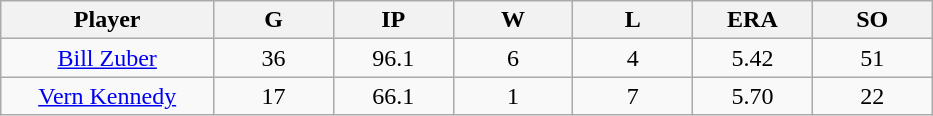<table class="wikitable sortable">
<tr>
<th bgcolor="#DDDDFF" width="16%">Player</th>
<th bgcolor="#DDDDFF" width="9%">G</th>
<th bgcolor="#DDDDFF" width="9%">IP</th>
<th bgcolor="#DDDDFF" width="9%">W</th>
<th bgcolor="#DDDDFF" width="9%">L</th>
<th bgcolor="#DDDDFF" width="9%">ERA</th>
<th bgcolor="#DDDDFF" width="9%">SO</th>
</tr>
<tr align="center">
<td><a href='#'>Bill Zuber</a></td>
<td>36</td>
<td>96.1</td>
<td>6</td>
<td>4</td>
<td>5.42</td>
<td>51</td>
</tr>
<tr align="center">
<td><a href='#'>Vern Kennedy</a></td>
<td>17</td>
<td>66.1</td>
<td>1</td>
<td>7</td>
<td>5.70</td>
<td>22</td>
</tr>
</table>
